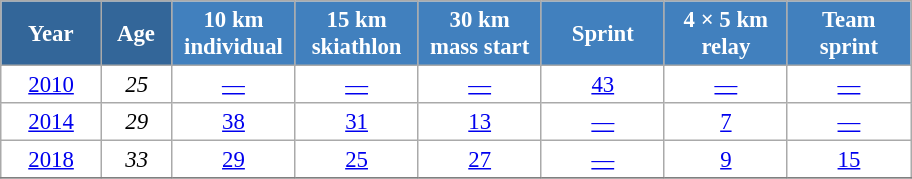<table class="wikitable" style="font-size:95%; text-align:center; border:grey solid 1px; border-collapse:collapse; background:#ffffff;">
<tr>
<th style="background-color:#369; color:white; width:60px;"> Year </th>
<th style="background-color:#369; color:white; width:40px;"> Age </th>
<th style="background-color:#4180be; color:white; width:75px;"> 10 km <br> individual </th>
<th style="background-color:#4180be; color:white; width:75px;"> 15 km <br> skiathlon </th>
<th style="background-color:#4180be; color:white; width:75px;"> 30 km <br> mass start </th>
<th style="background-color:#4180be; color:white; width:75px;"> Sprint </th>
<th style="background-color:#4180be; color:white; width:75px;"> 4 × 5 km <br> relay </th>
<th style="background-color:#4180be; color:white; width:75px;"> Team <br> sprint </th>
</tr>
<tr>
<td><a href='#'>2010</a></td>
<td><em>25</em></td>
<td><a href='#'>—</a></td>
<td><a href='#'>—</a></td>
<td><a href='#'>—</a></td>
<td><a href='#'>43</a></td>
<td><a href='#'>—</a></td>
<td><a href='#'>—</a></td>
</tr>
<tr>
<td><a href='#'>2014</a></td>
<td><em>29</em></td>
<td><a href='#'>38</a></td>
<td><a href='#'>31</a></td>
<td><a href='#'>13</a></td>
<td><a href='#'>—</a></td>
<td><a href='#'>7</a></td>
<td><a href='#'>—</a></td>
</tr>
<tr>
<td><a href='#'>2018</a></td>
<td><em>33</em></td>
<td><a href='#'>29</a></td>
<td><a href='#'>25</a></td>
<td><a href='#'>27</a></td>
<td><a href='#'>—</a></td>
<td><a href='#'>9</a></td>
<td><a href='#'>15</a></td>
</tr>
<tr>
</tr>
</table>
